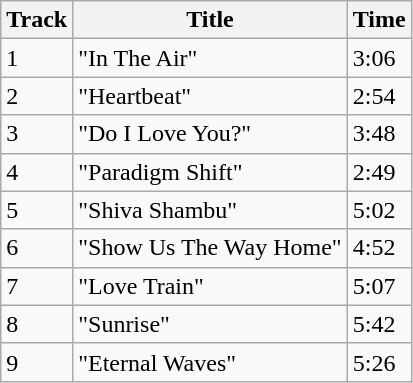<table class="wikitable unsortable">
<tr>
<th>Track</th>
<th>Title</th>
<th>Time</th>
</tr>
<tr>
<td>1</td>
<td>"In The Air"</td>
<td>3:06</td>
</tr>
<tr>
<td>2</td>
<td>"Heartbeat"</td>
<td>2:54</td>
</tr>
<tr>
<td>3</td>
<td>"Do I Love You?"</td>
<td>3:48</td>
</tr>
<tr>
<td>4</td>
<td>"Paradigm Shift"</td>
<td>2:49</td>
</tr>
<tr>
<td>5</td>
<td>"Shiva Shambu"</td>
<td>5:02</td>
</tr>
<tr>
<td>6</td>
<td>"Show Us The Way Home"</td>
<td>4:52</td>
</tr>
<tr>
<td>7</td>
<td>"Love Train"</td>
<td>5:07</td>
</tr>
<tr>
<td>8</td>
<td>"Sunrise"</td>
<td>5:42</td>
</tr>
<tr>
<td>9</td>
<td>"Eternal Waves"</td>
<td>5:26</td>
</tr>
</table>
